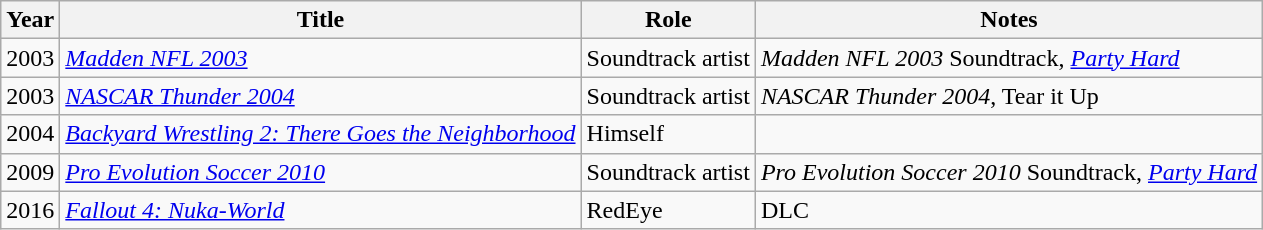<table class="wikitable plainrowheaders">
<tr>
<th>Year</th>
<th>Title</th>
<th>Role</th>
<th>Notes</th>
</tr>
<tr>
<td>2003</td>
<td><em><a href='#'>Madden NFL 2003</a></em></td>
<td>Soundtrack artist</td>
<td><em>Madden NFL 2003</em> Soundtrack, <em><a href='#'>Party Hard</a></em></td>
</tr>
<tr>
<td>2003</td>
<td><em><a href='#'>NASCAR Thunder 2004</a></em></td>
<td>Soundtrack artist</td>
<td><em>NASCAR Thunder 2004</em>, Tear it Up</td>
</tr>
<tr>
<td>2004</td>
<td><em><a href='#'>Backyard Wrestling 2: There Goes the Neighborhood</a></em></td>
<td>Himself</td>
<td></td>
</tr>
<tr>
<td>2009</td>
<td><em><a href='#'>Pro Evolution Soccer 2010</a></em></td>
<td>Soundtrack artist</td>
<td><em>Pro Evolution Soccer 2010</em> Soundtrack, <em><a href='#'>Party Hard</a></em></td>
</tr>
<tr>
<td>2016</td>
<td><em><a href='#'>Fallout 4: Nuka-World</a></em></td>
<td>RedEye</td>
<td>DLC</td>
</tr>
</table>
